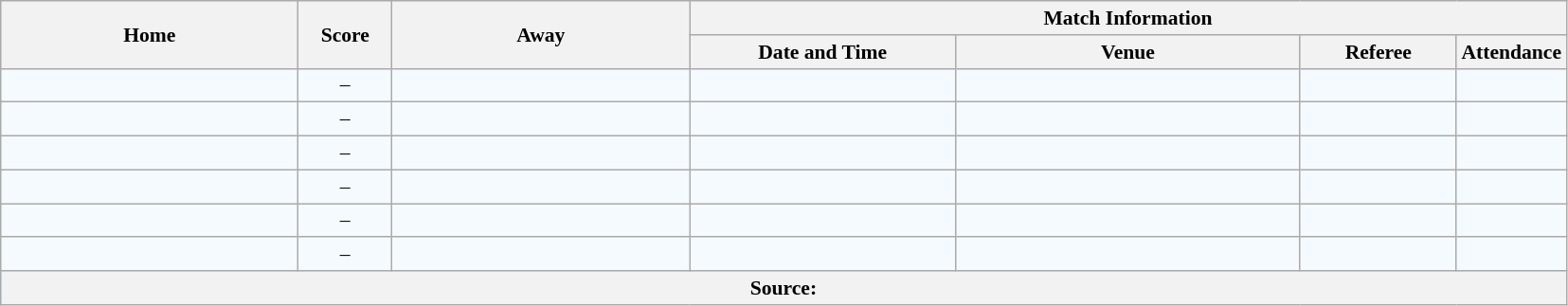<table class="wikitable" style="border-collapse:collapse; font-size:90%; text-align:center;">
<tr>
<th rowspan="2" width="19%">Home</th>
<th rowspan="2" width="6%">Score</th>
<th rowspan="2" width="19%">Away</th>
<th colspan="4">Match Information</th>
</tr>
<tr bgcolor="#CCCCCC">
<th width="17%">Date and Time</th>
<th width="22%">Venue</th>
<th width="10%">Referee</th>
<th width="7%">Attendance</th>
</tr>
<tr bgcolor="#F5FAFF">
<td></td>
<td>–</td>
<td></td>
<td></td>
<td></td>
<td></td>
<td></td>
</tr>
<tr bgcolor="#F5FAFF">
<td></td>
<td>–</td>
<td></td>
<td></td>
<td></td>
<td></td>
<td></td>
</tr>
<tr bgcolor="#F5FAFF">
<td></td>
<td>–</td>
<td></td>
<td></td>
<td></td>
<td></td>
<td></td>
</tr>
<tr bgcolor="#F5FAFF">
<td></td>
<td>–</td>
<td></td>
<td></td>
<td></td>
<td></td>
<td></td>
</tr>
<tr bgcolor="#F5FAFF">
<td></td>
<td>–</td>
<td></td>
<td></td>
<td></td>
<td></td>
<td></td>
</tr>
<tr bgcolor="#F5FAFF">
<td></td>
<td>–</td>
<td></td>
<td></td>
<td></td>
<td></td>
<td></td>
</tr>
<tr bgcolor="#C1D8FF">
<th colspan="7">Source:</th>
</tr>
</table>
